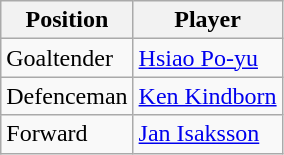<table class="wikitable">
<tr>
<th>Position</th>
<th>Player</th>
</tr>
<tr>
<td>Goaltender</td>
<td> <a href='#'>Hsiao Po-yu</a></td>
</tr>
<tr>
<td>Defenceman</td>
<td> <a href='#'>Ken Kindborn</a></td>
</tr>
<tr>
<td>Forward</td>
<td> <a href='#'>Jan Isaksson</a></td>
</tr>
</table>
